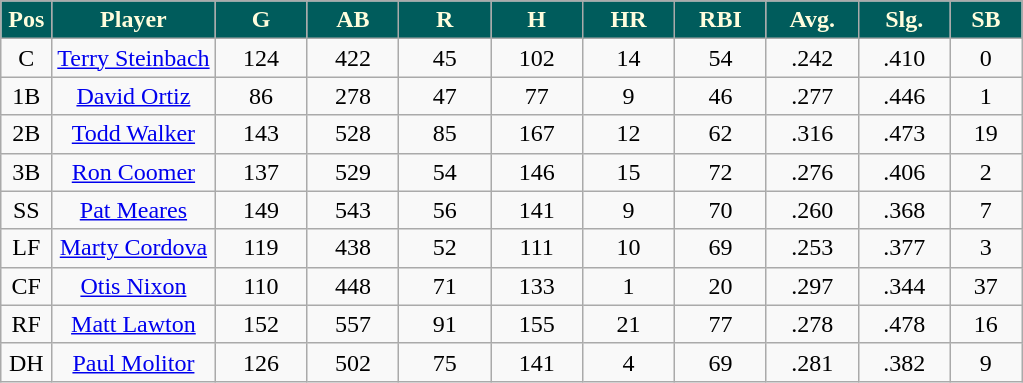<table class="wikitable sortable">
<tr>
<th style=" background:#005c5c; color:#FFFDDD;" width="5%">Pos</th>
<th style=" background:#005c5c; color:#FFFDDD;" width="16%">Player</th>
<th style=" background:#005c5c; color:#FFFDDD;" width="9%">G</th>
<th style=" background:#005c5c; color:#FFFDDD;" width="9%">AB</th>
<th style=" background:#005c5c; color:#FFFDDD;" width="9%">R</th>
<th style=" background:#005c5c; color:#FFFDDD;" width="9%">H</th>
<th style=" background:#005c5c; color:#FFFDDD;" width="9%">HR</th>
<th style=" background:#005c5c; color:#FFFDDD;" width="9%">RBI</th>
<th style=" background:#005c5c; color:#FFFDDD;" width="9%">Avg.</th>
<th style=" background:#005c5c; color:#FFFDDD;" width="9%">Slg.</th>
<th style=" background:#005c5c; color:#FFFDDD;" width="9%">SB</th>
</tr>
<tr align="center">
<td>C</td>
<td><a href='#'>Terry Steinbach</a></td>
<td>124</td>
<td>422</td>
<td>45</td>
<td>102</td>
<td>14</td>
<td>54</td>
<td>.242</td>
<td>.410</td>
<td>0</td>
</tr>
<tr align="center">
<td>1B</td>
<td><a href='#'>David Ortiz</a></td>
<td>86</td>
<td>278</td>
<td>47</td>
<td>77</td>
<td>9</td>
<td>46</td>
<td>.277</td>
<td>.446</td>
<td>1</td>
</tr>
<tr align="center">
<td>2B</td>
<td><a href='#'>Todd Walker</a></td>
<td>143</td>
<td>528</td>
<td>85</td>
<td>167</td>
<td>12</td>
<td>62</td>
<td>.316</td>
<td>.473</td>
<td>19</td>
</tr>
<tr align="center">
<td>3B</td>
<td><a href='#'>Ron Coomer</a></td>
<td>137</td>
<td>529</td>
<td>54</td>
<td>146</td>
<td>15</td>
<td>72</td>
<td>.276</td>
<td>.406</td>
<td>2</td>
</tr>
<tr align="center">
<td>SS</td>
<td><a href='#'>Pat Meares</a></td>
<td>149</td>
<td>543</td>
<td>56</td>
<td>141</td>
<td>9</td>
<td>70</td>
<td>.260</td>
<td>.368</td>
<td>7</td>
</tr>
<tr align="center">
<td>LF</td>
<td><a href='#'>Marty Cordova</a></td>
<td>119</td>
<td>438</td>
<td>52</td>
<td>111</td>
<td>10</td>
<td>69</td>
<td>.253</td>
<td>.377</td>
<td>3</td>
</tr>
<tr align="center">
<td>CF</td>
<td><a href='#'>Otis Nixon</a></td>
<td>110</td>
<td>448</td>
<td>71</td>
<td>133</td>
<td>1</td>
<td>20</td>
<td>.297</td>
<td>.344</td>
<td>37</td>
</tr>
<tr align="center">
<td>RF</td>
<td><a href='#'>Matt Lawton</a></td>
<td>152</td>
<td>557</td>
<td>91</td>
<td>155</td>
<td>21</td>
<td>77</td>
<td>.278</td>
<td>.478</td>
<td>16</td>
</tr>
<tr align="center">
<td>DH</td>
<td><a href='#'>Paul Molitor</a></td>
<td>126</td>
<td>502</td>
<td>75</td>
<td>141</td>
<td>4</td>
<td>69</td>
<td>.281</td>
<td>.382</td>
<td>9</td>
</tr>
</table>
